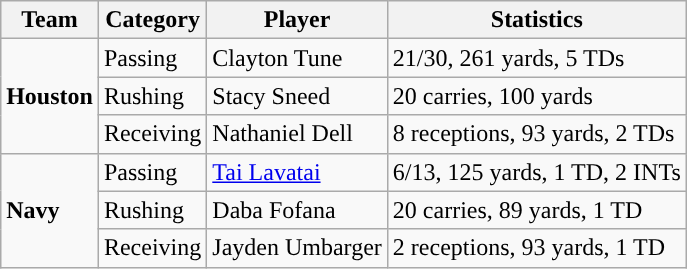<table class="wikitable" style="float: right;">
<tr>
<th>Team</th>
<th>Category</th>
<th>Player</th>
<th>Statistics</th>
</tr>
<tr>
<td rowspan=3><strong>Houston</strong></td>
<td>Passing</td>
<td>Clayton Tune</td>
<td>21/30, 261 yards, 5 TDs</td>
</tr>
<tr>
<td>Rushing</td>
<td>Stacy Sneed</td>
<td>20 carries, 100 yards</td>
</tr>
<tr>
<td>Receiving</td>
<td>Nathaniel Dell</td>
<td>8 receptions, 93 yards, 2 TDs</td>
</tr>
<tr>
<td rowspan=3><strong>Navy</strong></td>
<td>Passing</td>
<td><a href='#'>Tai Lavatai</a></td>
<td>6/13, 125 yards, 1 TD, 2 INTs</td>
</tr>
<tr>
<td>Rushing</td>
<td>Daba Fofana</td>
<td>20 carries, 89 yards, 1 TD</td>
</tr>
<tr>
<td>Receiving</td>
<td>Jayden Umbarger</td>
<td>2 receptions, 93 yards, 1 TD</td>
</tr>
</table>
